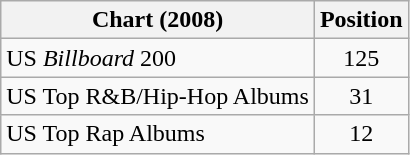<table class="wikitable sortable">
<tr>
<th>Chart (2008)</th>
<th>Position</th>
</tr>
<tr>
<td>US <em>Billboard</em> 200</td>
<td style="text-align:center;">125</td>
</tr>
<tr>
<td>US Top R&B/Hip-Hop Albums</td>
<td style="text-align:center;">31</td>
</tr>
<tr>
<td>US Top Rap Albums</td>
<td style="text-align:center;">12</td>
</tr>
</table>
